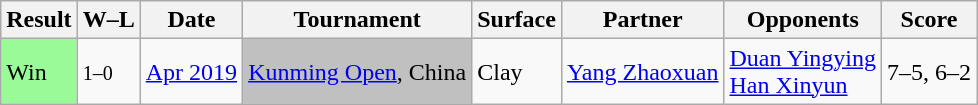<table class="sortable wikitable">
<tr>
<th>Result</th>
<th class="unsortable">W–L</th>
<th>Date</th>
<th>Tournament</th>
<th>Surface</th>
<th>Partner</th>
<th>Opponents</th>
<th class="unsortable">Score</th>
</tr>
<tr>
<td style="background:#98fb98;">Win</td>
<td><small>1–0</small></td>
<td><a href='#'>Apr 2019</a></td>
<td style="background:silver;"><a href='#'>Kunming Open</a>, China</td>
<td>Clay</td>
<td> <a href='#'>Yang Zhaoxuan</a></td>
<td> <a href='#'>Duan Yingying</a> <br>  <a href='#'>Han Xinyun</a></td>
<td>7–5, 6–2</td>
</tr>
</table>
